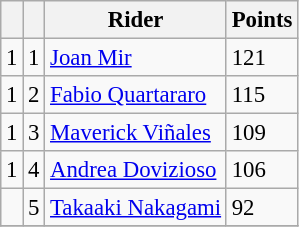<table class="wikitable" style="font-size: 95%;">
<tr>
<th></th>
<th></th>
<th>Rider</th>
<th>Points</th>
</tr>
<tr>
<td> 1</td>
<td align=center>1</td>
<td> <a href='#'>Joan Mir</a></td>
<td align=left>121</td>
</tr>
<tr>
<td> 1</td>
<td align=center>2</td>
<td> <a href='#'>Fabio Quartararo</a></td>
<td align=left>115</td>
</tr>
<tr>
<td> 1</td>
<td align=center>3</td>
<td> <a href='#'>Maverick Viñales</a></td>
<td align=left>109</td>
</tr>
<tr>
<td> 1</td>
<td align=center>4</td>
<td> <a href='#'>Andrea Dovizioso</a></td>
<td align=left>106</td>
</tr>
<tr>
<td></td>
<td align=center>5</td>
<td> <a href='#'>Takaaki Nakagami</a></td>
<td align=left>92</td>
</tr>
<tr>
</tr>
</table>
